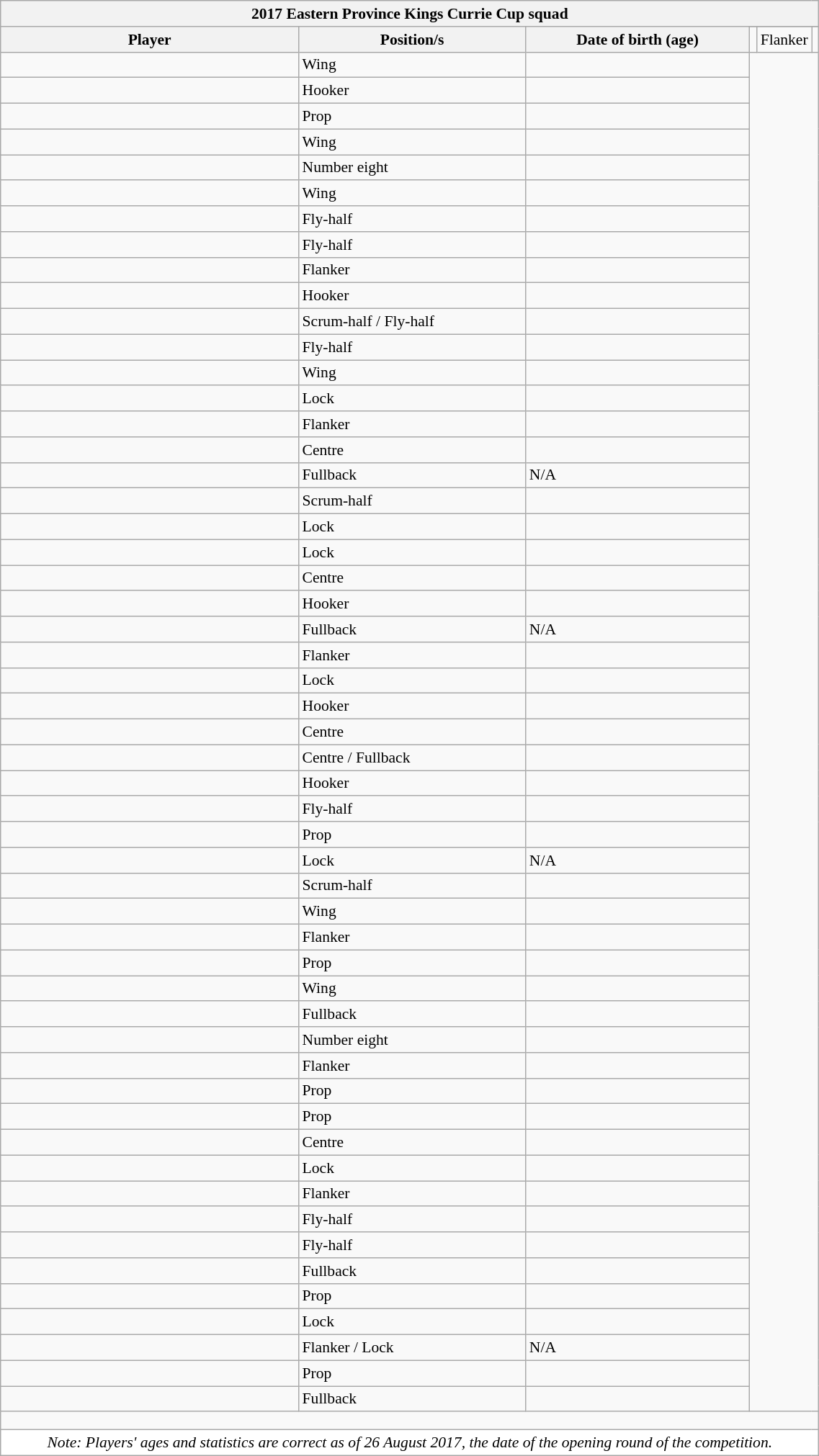<table class="wikitable sortable" style="text-align:left; font-size:90%; width:60%;">
<tr>
<th colspan=100%>2017 Eastern Province Kings Currie Cup squad</th>
</tr>
<tr>
<th style="width:40%;" rowspan=2>Player</th>
<th style="width:30%;" rowspan=2>Position/s</th>
<th style="width:30%;" rowspan=2>Date of birth (age)<br></th>
</tr>
<tr>
<td></td>
<td>Flanker</td>
<td></td>
</tr>
<tr>
<td></td>
<td>Wing</td>
<td></td>
</tr>
<tr>
<td></td>
<td>Hooker</td>
<td></td>
</tr>
<tr>
<td></td>
<td>Prop</td>
<td></td>
</tr>
<tr>
<td></td>
<td>Wing</td>
<td></td>
</tr>
<tr>
<td></td>
<td>Number eight</td>
<td></td>
</tr>
<tr>
<td></td>
<td>Wing</td>
<td></td>
</tr>
<tr>
<td></td>
<td>Fly-half</td>
<td></td>
</tr>
<tr>
<td></td>
<td>Fly-half</td>
<td></td>
</tr>
<tr>
<td></td>
<td>Flanker</td>
<td></td>
</tr>
<tr>
<td></td>
<td>Hooker</td>
<td></td>
</tr>
<tr>
<td></td>
<td>Scrum-half / Fly-half</td>
<td></td>
</tr>
<tr>
<td></td>
<td>Fly-half</td>
<td></td>
</tr>
<tr>
<td></td>
<td>Wing</td>
<td></td>
</tr>
<tr>
<td></td>
<td>Lock</td>
<td></td>
</tr>
<tr>
<td></td>
<td>Flanker</td>
<td></td>
</tr>
<tr>
<td></td>
<td>Centre</td>
<td></td>
</tr>
<tr>
<td></td>
<td>Fullback</td>
<td>N/A</td>
</tr>
<tr>
<td></td>
<td>Scrum-half</td>
<td></td>
</tr>
<tr>
<td></td>
<td>Lock</td>
<td></td>
</tr>
<tr>
<td></td>
<td>Lock</td>
<td></td>
</tr>
<tr>
<td></td>
<td>Centre</td>
<td></td>
</tr>
<tr>
<td></td>
<td>Hooker</td>
<td></td>
</tr>
<tr>
<td></td>
<td>Fullback</td>
<td>N/A</td>
</tr>
<tr>
<td></td>
<td>Flanker</td>
<td></td>
</tr>
<tr>
<td></td>
<td>Lock</td>
<td></td>
</tr>
<tr>
<td></td>
<td>Hooker</td>
<td></td>
</tr>
<tr>
<td></td>
<td>Centre</td>
<td></td>
</tr>
<tr>
<td></td>
<td>Centre / Fullback</td>
<td></td>
</tr>
<tr>
<td></td>
<td>Hooker</td>
<td></td>
</tr>
<tr>
<td></td>
<td>Fly-half</td>
<td></td>
</tr>
<tr>
<td></td>
<td>Prop</td>
<td></td>
</tr>
<tr>
<td></td>
<td>Lock</td>
<td>N/A</td>
</tr>
<tr>
<td></td>
<td>Scrum-half</td>
<td></td>
</tr>
<tr>
<td></td>
<td>Wing</td>
<td></td>
</tr>
<tr>
<td></td>
<td>Flanker</td>
<td></td>
</tr>
<tr>
<td></td>
<td>Prop</td>
<td></td>
</tr>
<tr>
<td></td>
<td>Wing</td>
<td></td>
</tr>
<tr>
<td></td>
<td>Fullback</td>
<td></td>
</tr>
<tr>
<td></td>
<td>Number eight</td>
<td></td>
</tr>
<tr>
<td></td>
<td>Flanker</td>
<td></td>
</tr>
<tr>
<td></td>
<td>Prop</td>
<td></td>
</tr>
<tr>
<td></td>
<td>Prop</td>
<td></td>
</tr>
<tr>
<td></td>
<td>Centre</td>
<td></td>
</tr>
<tr>
<td></td>
<td>Lock</td>
<td></td>
</tr>
<tr>
<td></td>
<td>Flanker</td>
<td></td>
</tr>
<tr>
<td></td>
<td>Fly-half</td>
<td></td>
</tr>
<tr>
<td></td>
<td>Fly-half</td>
<td></td>
</tr>
<tr>
<td></td>
<td>Fullback</td>
<td></td>
</tr>
<tr>
<td></td>
<td>Prop</td>
<td></td>
</tr>
<tr>
<td></td>
<td>Lock</td>
<td></td>
</tr>
<tr>
<td></td>
<td>Flanker / Lock</td>
<td>N/A</td>
</tr>
<tr>
<td></td>
<td>Prop</td>
<td></td>
</tr>
<tr>
<td></td>
<td>Fullback</td>
<td></td>
</tr>
<tr>
<td colspan="100%" style="height: 10px;"></td>
</tr>
<tr>
<th colspan="100%" style="background:#FFFFFF; font-weight:normal;"><em>Note: Players' ages and statistics are correct as of 26 August 2017, the date of the opening round of the competition.</em></th>
</tr>
</table>
